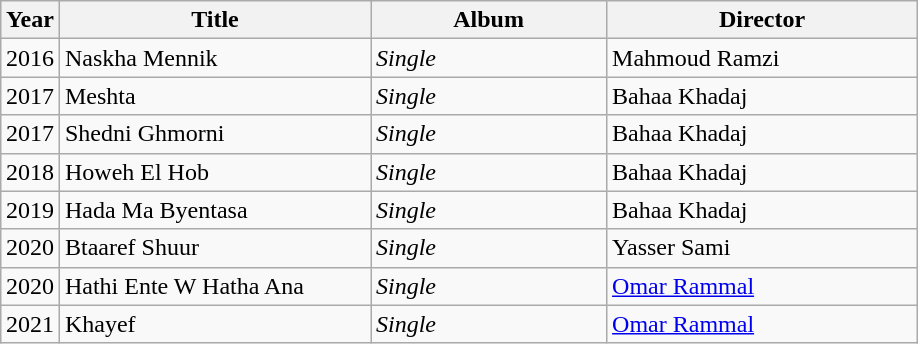<table class="wikitable" style="margin:1em auto 1em auto;">
<tr>
<th>Year</th>
<th style="width:200px;">Title</th>
<th style="width:150px;">Album</th>
<th style="width:200px;">Director</th>
</tr>
<tr>
<td>2016</td>
<td>Naskha Mennik</td>
<td><em>Single</em></td>
<td>Mahmoud Ramzi</td>
</tr>
<tr>
<td>2017</td>
<td>Meshta</td>
<td><em>Single</em></td>
<td>Bahaa Khadaj</td>
</tr>
<tr>
<td>2017</td>
<td>Shedni Ghmorni</td>
<td><em>Single</em></td>
<td>Bahaa Khadaj</td>
</tr>
<tr>
<td>2018</td>
<td>Howeh El Hob</td>
<td><em>Single</em></td>
<td>Bahaa Khadaj</td>
</tr>
<tr>
<td>2019</td>
<td>Hada Ma Byentasa</td>
<td><em>Single</em></td>
<td>Bahaa Khadaj</td>
</tr>
<tr>
<td>2020</td>
<td>Btaaref Shuur</td>
<td><em>Single</em></td>
<td>Yasser Sami</td>
</tr>
<tr>
<td>2020</td>
<td>Hathi Ente W Hatha Ana</td>
<td><em>Single</em></td>
<td><a href='#'>Omar Rammal</a></td>
</tr>
<tr>
<td>2021</td>
<td>Khayef</td>
<td><em>Single</em></td>
<td><a href='#'>Omar Rammal</a></td>
</tr>
</table>
